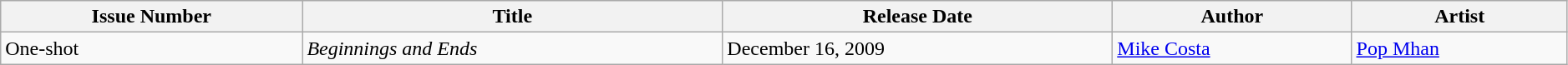<table class="wikitable" style="width:99%;" style="background: #FFFFFF;">
<tr>
<th>Issue Number</th>
<th>Title</th>
<th>Release Date</th>
<th>Author</th>
<th>Artist</th>
</tr>
<tr>
<td>One-shot</td>
<td><em>Beginnings and Ends</em></td>
<td>December 16, 2009</td>
<td><a href='#'>Mike Costa</a></td>
<td><a href='#'>Pop Mhan</a></td>
</tr>
</table>
